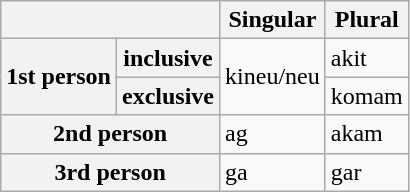<table class="wikitable">
<tr>
<th colspan="2"></th>
<th>Singular</th>
<th>Plural</th>
</tr>
<tr>
<th rowspan="2">1st person</th>
<th>inclusive</th>
<td rowspan="2">kineu/neu</td>
<td>akit</td>
</tr>
<tr>
<th>exclusive</th>
<td>komam</td>
</tr>
<tr>
<th colspan="2">2nd person</th>
<td>ag</td>
<td>akam</td>
</tr>
<tr>
<th colspan="2">3rd person</th>
<td>ga</td>
<td>gar</td>
</tr>
</table>
